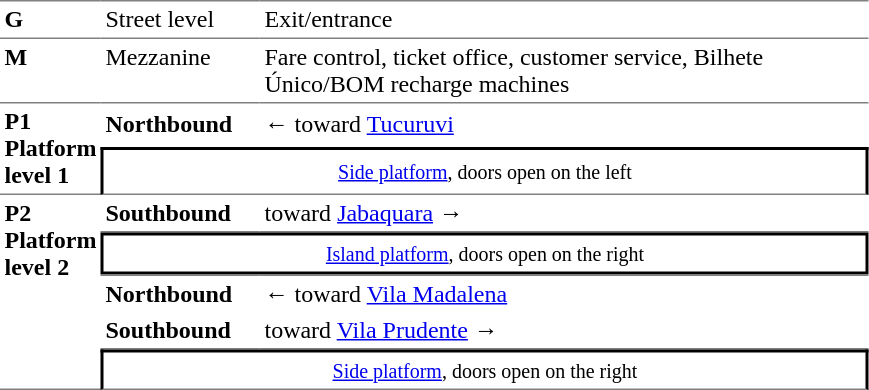<table table border=0 cellspacing=0 cellpadding=3>
<tr>
<td style="border-top:solid 1px gray;vertical-align:top;" width=50><strong>G</strong></td>
<td style="border-top:solid 1px gray;vertical-align:top;" width=100>Street level</td>
<td style="border-top:solid 1px gray;vertical-align:top;" width=400>Exit/entrance</td>
</tr>
<tr>
<td style="border-top:solid 1px gray;vertical-align:top;"><strong>M</strong></td>
<td style="border-top:solid 1px gray;vertical-align:top;">Mezzanine</td>
<td style="border-top:solid 1px gray;vertical-align:top;">Fare control, ticket office, customer service, Bilhete Único/BOM recharge machines</td>
</tr>
<tr>
<td style="border-top:solid 1px gray;border-bottom:solid 1px gray;vertical-align:top;" rowspan=3><strong>P1<br>Platform level 1</strong></td>
</tr>
<tr>
<td style="border-top:solid 1px gray;"><span><strong>Northbound</strong></span></td>
<td style="border-top:solid 1px gray;">←  toward <a href='#'>Tucuruvi</a></td>
</tr>
<tr>
<td style="border-top:solid 2px black;border-right:solid 2px black;border-left:solid 2px black;border-bottom:solid 1px gray;text-align:center;" colspan=5><small><a href='#'>Side platform</a>, doors open on the left</small></td>
</tr>
<tr>
<td style="border-bottom:solid 1px gray;vertical-align:top;" rowspan=8><strong>P2<br>Platform level 2</strong></td>
</tr>
<tr>
<td style="border-bottom:solid 1px gray;"><span><strong>Southbound</strong></span></td>
<td style="border-bottom:solid 1px gray;"> toward <a href='#'>Jabaquara</a> →</td>
</tr>
<tr>
<td style="border-top:solid 2px black;border-right:solid 2px black;border-left:solid 2px black;border-bottom:solid 2px black;text-align:center;" colspan=5><small><a href='#'>Island platform</a>, doors open on the right</small></td>
</tr>
<tr>
<td style="border-top:solid 1px gray;"><span><strong>Northbound</strong></span></td>
<td style="border-top:solid 1px gray;">←  toward <a href='#'>Vila Madalena</a></td>
</tr>
<tr>
<td style="border-bottom:solid 1px gray;"><span><strong>Southbound</strong></span></td>
<td style="border-bottom:solid 1px gray;"> toward <a href='#'>Vila Prudente</a> →</td>
</tr>
<tr>
<td style="border-top:solid 2px black;border-right:solid 2px black;border-left:solid 2px black;border-bottom:solid 1px gray;text-align:center;" colspan=5><small><a href='#'>Side platform</a>, doors open on the right</small></td>
</tr>
</table>
